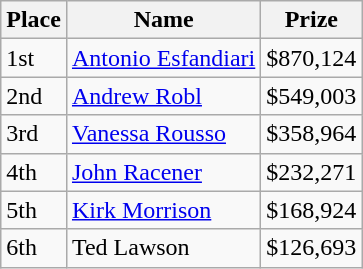<table class="wikitable">
<tr>
<th>Place</th>
<th>Name</th>
<th>Prize</th>
</tr>
<tr>
<td>1st</td>
<td> <a href='#'>Antonio Esfandiari</a></td>
<td>$870,124</td>
</tr>
<tr>
<td>2nd</td>
<td> <a href='#'>Andrew Robl</a></td>
<td>$549,003</td>
</tr>
<tr>
<td>3rd</td>
<td> <a href='#'>Vanessa Rousso</a></td>
<td>$358,964</td>
</tr>
<tr>
<td>4th</td>
<td> <a href='#'>John Racener</a></td>
<td>$232,271</td>
</tr>
<tr>
<td>5th</td>
<td> <a href='#'>Kirk Morrison</a></td>
<td>$168,924</td>
</tr>
<tr>
<td>6th</td>
<td> Ted Lawson</td>
<td>$126,693</td>
</tr>
</table>
